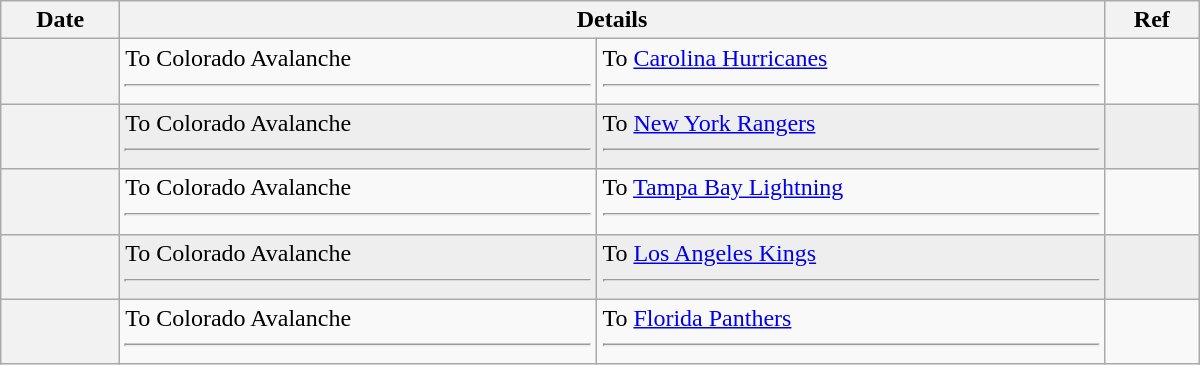<table class="wikitable plainrowheaders" style="width: 50em;">
<tr>
<th scope="col">Date</th>
<th scope="col" colspan="2">Details</th>
<th scope="col">Ref</th>
</tr>
<tr>
<th scope="row"></th>
<td valign="top">To Colorado Avalanche <hr> </td>
<td valign="top">To <a href='#'>Carolina Hurricanes</a> <hr> </td>
<td></td>
</tr>
<tr bgcolor="#eeeeee">
<th scope="row"></th>
<td valign="top">To Colorado Avalanche <hr> </td>
<td valign="top">To <a href='#'>New York Rangers</a> <hr> </td>
<td></td>
</tr>
<tr>
<th scope="row"></th>
<td valign="top">To Colorado Avalanche <hr> </td>
<td valign="top">To <a href='#'>Tampa Bay Lightning</a> <hr> </td>
<td></td>
</tr>
<tr bgcolor="#eeeeee">
<th scope="row"></th>
<td valign="top">To Colorado Avalanche <hr> </td>
<td valign="top">To <a href='#'>Los Angeles Kings</a> <hr> </td>
<td></td>
</tr>
<tr>
<th scope="row"></th>
<td valign="top">To Colorado Avalanche <hr> </td>
<td valign="top">To <a href='#'>Florida Panthers</a> <hr> </td>
<td></td>
</tr>
</table>
